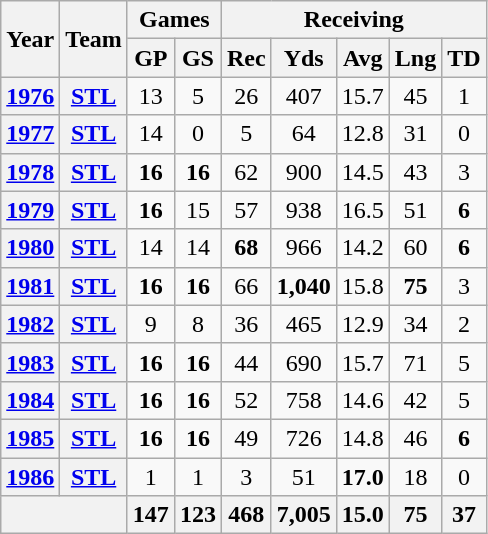<table class="wikitable" style="text-align:center">
<tr>
<th rowspan="2">Year</th>
<th rowspan="2">Team</th>
<th colspan="2">Games</th>
<th colspan="5">Receiving</th>
</tr>
<tr>
<th>GP</th>
<th>GS</th>
<th>Rec</th>
<th>Yds</th>
<th>Avg</th>
<th>Lng</th>
<th>TD</th>
</tr>
<tr>
<th><a href='#'>1976</a></th>
<th><a href='#'>STL</a></th>
<td>13</td>
<td>5</td>
<td>26</td>
<td>407</td>
<td>15.7</td>
<td>45</td>
<td>1</td>
</tr>
<tr>
<th><a href='#'>1977</a></th>
<th><a href='#'>STL</a></th>
<td>14</td>
<td>0</td>
<td>5</td>
<td>64</td>
<td>12.8</td>
<td>31</td>
<td>0</td>
</tr>
<tr>
<th><a href='#'>1978</a></th>
<th><a href='#'>STL</a></th>
<td><strong>16</strong></td>
<td><strong>16</strong></td>
<td>62</td>
<td>900</td>
<td>14.5</td>
<td>43</td>
<td>3</td>
</tr>
<tr>
<th><a href='#'>1979</a></th>
<th><a href='#'>STL</a></th>
<td><strong>16</strong></td>
<td>15</td>
<td>57</td>
<td>938</td>
<td>16.5</td>
<td>51</td>
<td><strong>6</strong></td>
</tr>
<tr>
<th><a href='#'>1980</a></th>
<th><a href='#'>STL</a></th>
<td>14</td>
<td>14</td>
<td><strong>68</strong></td>
<td>966</td>
<td>14.2</td>
<td>60</td>
<td><strong>6</strong></td>
</tr>
<tr>
<th><a href='#'>1981</a></th>
<th><a href='#'>STL</a></th>
<td><strong>16</strong></td>
<td><strong>16</strong></td>
<td>66</td>
<td><strong>1,040</strong></td>
<td>15.8</td>
<td><strong>75</strong></td>
<td>3</td>
</tr>
<tr>
<th><a href='#'>1982</a></th>
<th><a href='#'>STL</a></th>
<td>9</td>
<td>8</td>
<td>36</td>
<td>465</td>
<td>12.9</td>
<td>34</td>
<td>2</td>
</tr>
<tr>
<th><a href='#'>1983</a></th>
<th><a href='#'>STL</a></th>
<td><strong>16</strong></td>
<td><strong>16</strong></td>
<td>44</td>
<td>690</td>
<td>15.7</td>
<td>71</td>
<td>5</td>
</tr>
<tr>
<th><a href='#'>1984</a></th>
<th><a href='#'>STL</a></th>
<td><strong>16</strong></td>
<td><strong>16</strong></td>
<td>52</td>
<td>758</td>
<td>14.6</td>
<td>42</td>
<td>5</td>
</tr>
<tr>
<th><a href='#'>1985</a></th>
<th><a href='#'>STL</a></th>
<td><strong>16</strong></td>
<td><strong>16</strong></td>
<td>49</td>
<td>726</td>
<td>14.8</td>
<td>46</td>
<td><strong>6</strong></td>
</tr>
<tr>
<th><a href='#'>1986</a></th>
<th><a href='#'>STL</a></th>
<td>1</td>
<td>1</td>
<td>3</td>
<td>51</td>
<td><strong>17.0</strong></td>
<td>18</td>
<td>0</td>
</tr>
<tr>
<th colspan="2"></th>
<th>147</th>
<th>123</th>
<th>468</th>
<th>7,005</th>
<th>15.0</th>
<th>75</th>
<th>37</th>
</tr>
</table>
